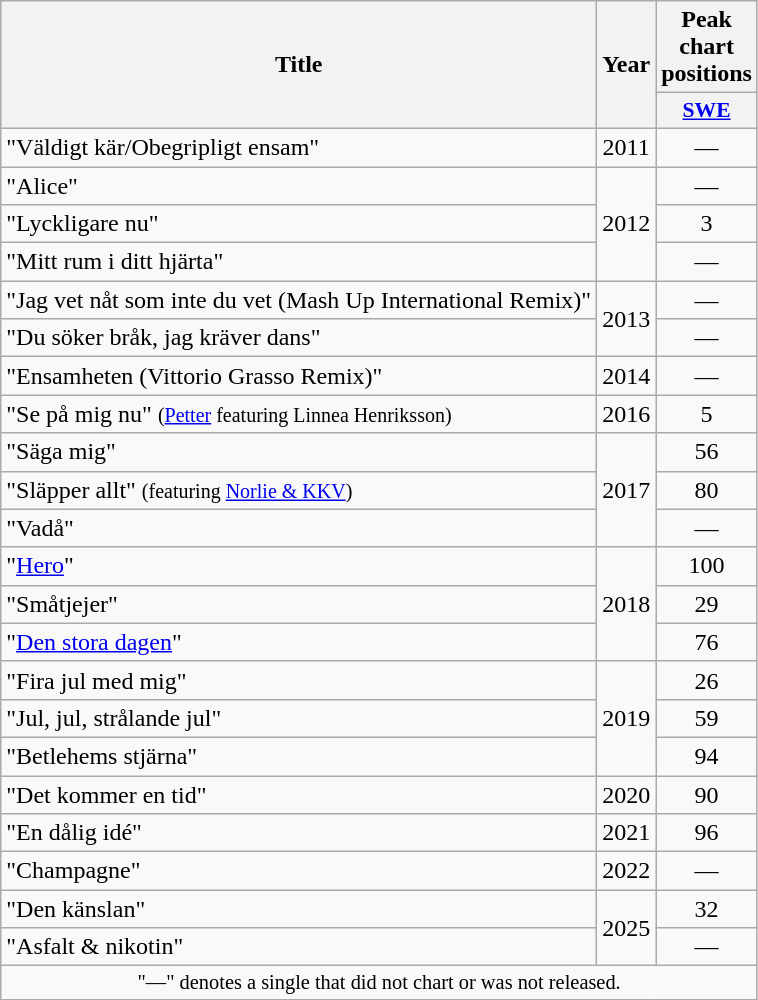<table class="wikitable" border="1">
<tr>
<th rowspan="2">Title</th>
<th rowspan="2">Year</th>
<th colspan="1">Peak chart positions</th>
</tr>
<tr>
<th style="width:3em;font-size:90%"><a href='#'>SWE</a><br></th>
</tr>
<tr>
<td>"Väldigt kär/Obegripligt ensam"</td>
<td align=center>2011</td>
<td align=center>—</td>
</tr>
<tr>
<td>"Alice"</td>
<td align=center rowspan="3">2012</td>
<td align=center>—</td>
</tr>
<tr>
<td>"Lyckligare nu"</td>
<td align=center>3</td>
</tr>
<tr>
<td>"Mitt rum i ditt hjärta"</td>
<td align=center>—</td>
</tr>
<tr>
<td>"Jag vet nåt som inte du vet (Mash Up International Remix)"</td>
<td align=center rowspan="2">2013</td>
<td align=center>—</td>
</tr>
<tr>
<td>"Du söker bråk, jag kräver dans"</td>
<td align=center>—</td>
</tr>
<tr>
<td>"Ensamheten (Vittorio Grasso Remix)"</td>
<td align=center>2014</td>
<td align=center>—</td>
</tr>
<tr>
<td>"Se på mig nu" <small>(<a href='#'>Petter</a> featuring Linnea Henriksson)</small></td>
<td align=center>2016</td>
<td align=center>5</td>
</tr>
<tr>
<td>"Säga mig"</td>
<td align=center rowspan="3">2017</td>
<td align=center>56</td>
</tr>
<tr>
<td>"Släpper allt" <small>(featuring <a href='#'>Norlie & KKV</a>)</small></td>
<td align=center>80<br></td>
</tr>
<tr>
<td>"Vadå"</td>
<td align=center>—</td>
</tr>
<tr>
<td>"<a href='#'>Hero</a>"</td>
<td align="center" rowspan="3">2018</td>
<td align=center>100<br></td>
</tr>
<tr>
<td>"Småtjejer"</td>
<td align=center>29<br></td>
</tr>
<tr>
<td>"<a href='#'>Den stora dagen</a>"</td>
<td align=center>76<br></td>
</tr>
<tr>
<td>"Fira jul med mig"</td>
<td align="center" rowspan="3">2019</td>
<td align=center>26<br></td>
</tr>
<tr>
<td>"Jul, jul, strålande jul"</td>
<td align=center>59<br></td>
</tr>
<tr>
<td>"Betlehems stjärna"</td>
<td align=center>94<br></td>
</tr>
<tr>
<td>"Det kommer en tid"</td>
<td>2020</td>
<td align=center>90<br></td>
</tr>
<tr>
<td>"En dålig idé"</td>
<td>2021</td>
<td align=center>96<br></td>
</tr>
<tr>
<td>"Champagne"</td>
<td>2022</td>
<td align=center>—</td>
</tr>
<tr>
<td>"Den känslan"</td>
<td rowspan="2">2025</td>
<td align=center>32<br></td>
</tr>
<tr>
<td>"Asfalt & nikotin"</td>
<td align=center>—</td>
</tr>
<tr>
<td colspan="3" style="font-size:85%; text-align:center;">"—" denotes a single that did not chart or was not released.</td>
</tr>
</table>
